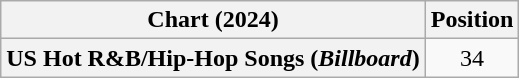<table class="wikitable plainrowheaders" style="text-align:center">
<tr>
<th scope="col">Chart (2024)</th>
<th scope="col">Position</th>
</tr>
<tr>
<th scope="row">US Hot R&B/Hip-Hop Songs (<em>Billboard</em>)</th>
<td>34</td>
</tr>
</table>
